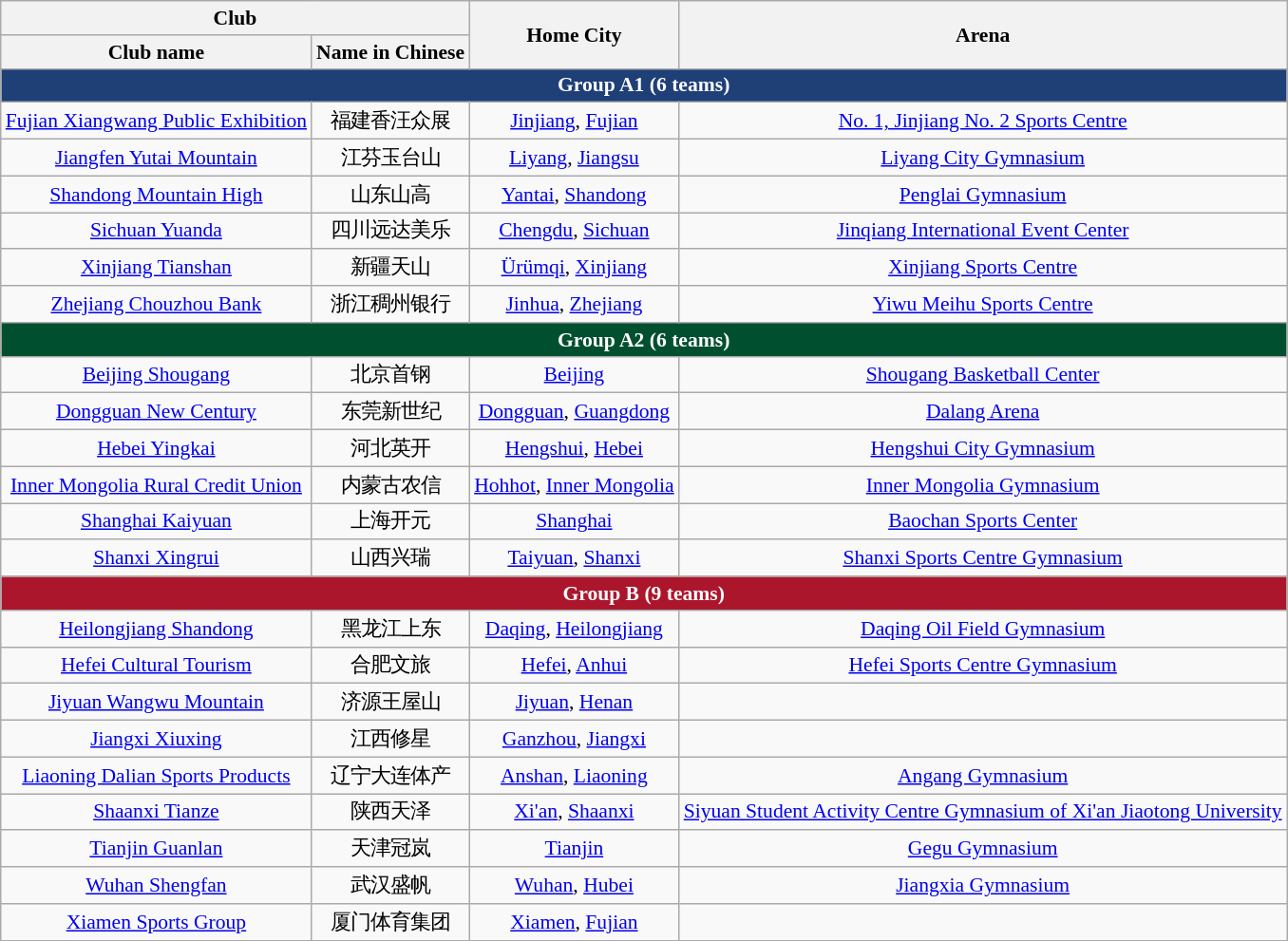<table class="wikitable sortable" style="text-align:center;font-size:90%">
<tr>
<th colspan="2">Club</th>
<th rowspan="2">Home City</th>
<th rowspan="2">Arena</th>
</tr>
<tr>
<th>Club name</th>
<th>Name in Chinese</th>
</tr>
<tr>
<th colspan="4" style="color:#ffffff; background:#1f3f77;">Group A1 (6 teams)</th>
</tr>
<tr>
<td><a href='#'>Fujian Xiangwang Public Exhibition</a></td>
<td>福建香汪众展</td>
<td><a href='#'>Jinjiang</a>, <a href='#'>Fujian</a></td>
<td><a href='#'>No. 1, Jinjiang No. 2 Sports Centre</a></td>
</tr>
<tr>
<td><a href='#'>Jiangfen Yutai Mountain</a></td>
<td>江芬玉台山</td>
<td><a href='#'>Liyang</a>, <a href='#'>Jiangsu</a></td>
<td><a href='#'>Liyang City Gymnasium</a></td>
</tr>
<tr>
<td><a href='#'>Shandong Mountain High</a></td>
<td>山东山高</td>
<td><a href='#'>Yantai</a>, <a href='#'>Shandong</a></td>
<td><a href='#'>Penglai Gymnasium</a></td>
</tr>
<tr>
<td><a href='#'>Sichuan Yuanda</a></td>
<td>四川远达美乐</td>
<td><a href='#'>Chengdu</a>, <a href='#'>Sichuan</a></td>
<td><a href='#'>Jinqiang International Event Center</a></td>
</tr>
<tr>
<td><a href='#'>Xinjiang Tianshan</a></td>
<td>新疆天山</td>
<td><a href='#'>Ürümqi</a>, <a href='#'>Xinjiang</a></td>
<td><a href='#'>Xinjiang Sports Centre</a></td>
</tr>
<tr>
<td><a href='#'>Zhejiang Chouzhou Bank</a></td>
<td>浙江稠州银行</td>
<td><a href='#'>Jinhua</a>, <a href='#'>Zhejiang</a></td>
<td><a href='#'>Yiwu Meihu Sports Centre</a></td>
</tr>
<tr>
<th colspan="4" style="color:#ffffff; background:#005030;">Group A2 (6 teams)</th>
</tr>
<tr>
<td><a href='#'>Beijing Shougang</a></td>
<td>北京首钢</td>
<td><a href='#'>Beijing</a></td>
<td><a href='#'>Shougang Basketball Center</a></td>
</tr>
<tr>
<td><a href='#'>Dongguan New Century</a></td>
<td>东莞新世纪</td>
<td><a href='#'>Dongguan</a>, <a href='#'>Guangdong</a></td>
<td><a href='#'>Dalang Arena</a></td>
</tr>
<tr>
<td><a href='#'>Hebei Yingkai</a></td>
<td>河北英开</td>
<td><a href='#'>Hengshui</a>, <a href='#'>Hebei</a></td>
<td><a href='#'>Hengshui City Gymnasium</a></td>
</tr>
<tr>
<td><a href='#'>Inner Mongolia Rural Credit Union</a></td>
<td>内蒙古农信</td>
<td><a href='#'>Hohhot</a>, <a href='#'>Inner Mongolia</a></td>
<td><a href='#'>Inner Mongolia Gymnasium</a></td>
</tr>
<tr>
<td><a href='#'>Shanghai Kaiyuan</a></td>
<td>上海开元</td>
<td><a href='#'>Shanghai</a></td>
<td><a href='#'>Baochan Sports Center</a></td>
</tr>
<tr>
<td><a href='#'>Shanxi Xingrui</a></td>
<td>山西兴瑞</td>
<td><a href='#'>Taiyuan</a>, <a href='#'>Shanxi</a></td>
<td><a href='#'>Shanxi Sports Centre Gymnasium</a></td>
</tr>
<tr>
<th colspan="4" style="color:#ffffff; background:#ac162c;">Group B (9 teams)</th>
</tr>
<tr>
<td><a href='#'>Heilongjiang Shandong</a></td>
<td>黑龙江上东</td>
<td><a href='#'>Daqing</a>, <a href='#'>Heilongjiang</a></td>
<td><a href='#'>Daqing Oil Field Gymnasium</a></td>
</tr>
<tr>
<td><a href='#'>Hefei Cultural Tourism</a></td>
<td>合肥文旅</td>
<td><a href='#'>Hefei</a>, <a href='#'>Anhui</a></td>
<td><a href='#'>Hefei Sports Centre Gymnasium</a></td>
</tr>
<tr>
<td><a href='#'>Jiyuan Wangwu Mountain</a></td>
<td>济源王屋山</td>
<td><a href='#'>Jiyuan</a>, <a href='#'>Henan</a></td>
<td></td>
</tr>
<tr>
<td><a href='#'>Jiangxi Xiuxing</a></td>
<td>江西修星</td>
<td><a href='#'>Ganzhou</a>, <a href='#'>Jiangxi</a></td>
<td></td>
</tr>
<tr>
<td><a href='#'>Liaoning Dalian Sports Products</a></td>
<td>辽宁大连体产</td>
<td><a href='#'>Anshan</a>, <a href='#'>Liaoning</a></td>
<td><a href='#'>Angang Gymnasium</a></td>
</tr>
<tr>
<td><a href='#'>Shaanxi Tianze</a></td>
<td>陕西天泽</td>
<td><a href='#'>Xi'an</a>, <a href='#'>Shaanxi</a></td>
<td><a href='#'>Siyuan Student Activity Centre Gymnasium of Xi'an Jiaotong University</a></td>
</tr>
<tr>
<td><a href='#'>Tianjin Guanlan</a></td>
<td>天津冠岚</td>
<td><a href='#'>Tianjin</a></td>
<td><a href='#'>Gegu Gymnasium</a></td>
</tr>
<tr>
<td><a href='#'>Wuhan Shengfan</a></td>
<td>武汉盛帆</td>
<td><a href='#'>Wuhan</a>, <a href='#'>Hubei</a></td>
<td><a href='#'>Jiangxia Gymnasium</a></td>
</tr>
<tr>
<td><a href='#'>Xiamen Sports Group</a></td>
<td>厦门体育集团</td>
<td><a href='#'>Xiamen</a>, <a href='#'>Fujian</a></td>
<td></td>
</tr>
</table>
